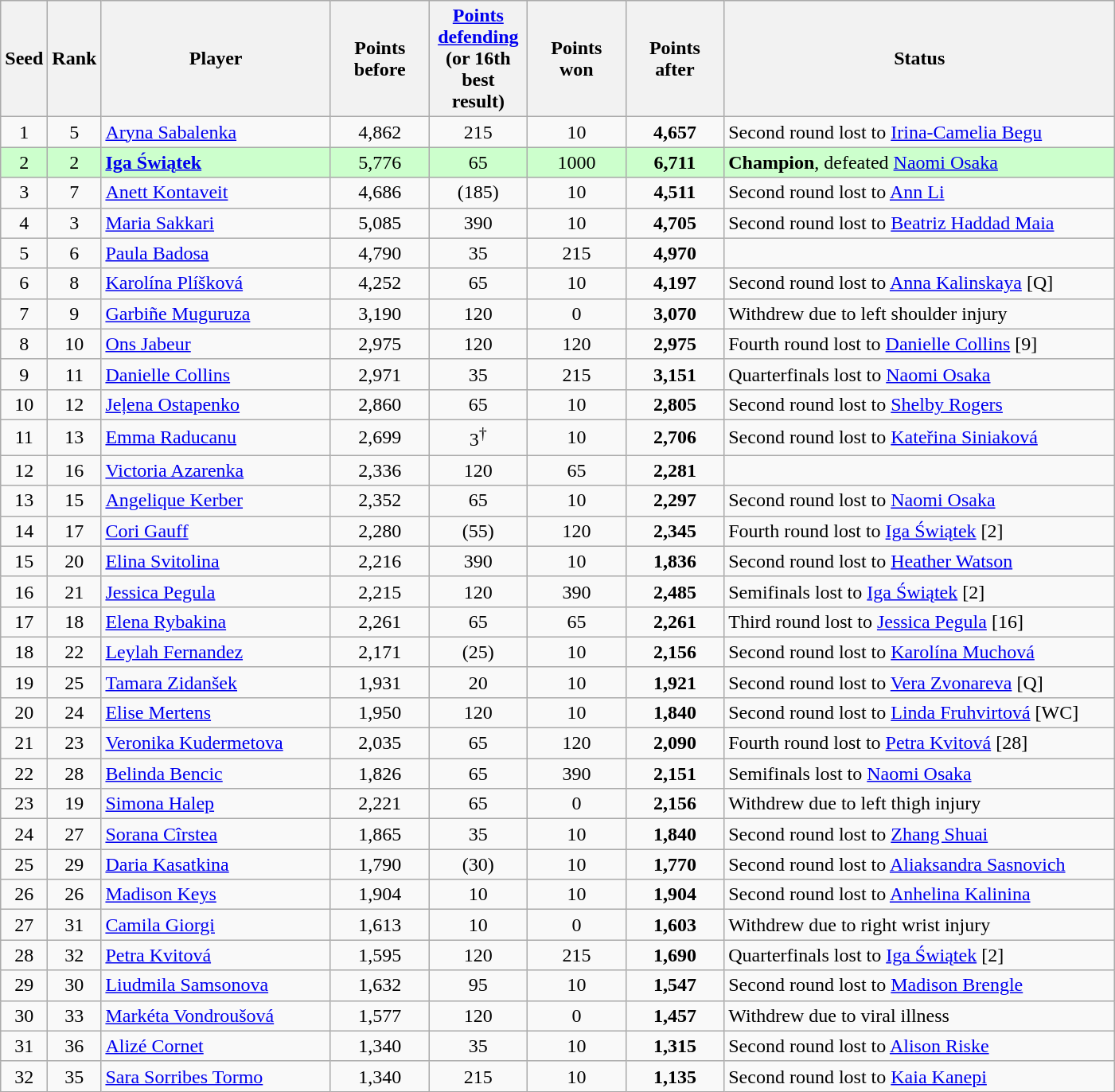<table class="wikitable sortable">
<tr>
<th style="width:30px;">Seed</th>
<th style="width:30px;">Rank</th>
<th style="width:185px;">Player</th>
<th style="width:75px;">Points before</th>
<th style="width:75px;"><a href='#'>Points defending</a> (or 16th best result)</th>
<th style="width:75px;">Points won</th>
<th style="width:75px;">Points after</th>
<th style="width:320px;">Status</th>
</tr>
<tr>
<td style="text-align:center;">1</td>
<td style="text-align:center;">5</td>
<td> <a href='#'>Aryna Sabalenka</a></td>
<td style="text-align:center;">4,862</td>
<td style="text-align:center;">215</td>
<td style="text-align:center;">10</td>
<td style="text-align:center;"><strong>4,657</strong></td>
<td>Second round lost to  <a href='#'>Irina-Camelia Begu</a></td>
</tr>
<tr style="background:#cfc;">
<td style="text-align:center;">2</td>
<td style="text-align:center;">2</td>
<td><strong> <a href='#'>Iga Świątek</a></strong></td>
<td style="text-align:center;">5,776</td>
<td style="text-align:center;">65</td>
<td style="text-align:center;">1000</td>
<td style="text-align:center;"><strong>6,711</strong></td>
<td><strong>Champion</strong>, defeated  <a href='#'>Naomi Osaka</a></td>
</tr>
<tr>
<td style="text-align:center;">3</td>
<td style="text-align:center;">7</td>
<td> <a href='#'>Anett Kontaveit</a></td>
<td style="text-align:center;">4,686</td>
<td style="text-align:center;">(185)</td>
<td style="text-align:center;">10</td>
<td style="text-align:center;"><strong>4,511</strong></td>
<td>Second round lost to  <a href='#'>Ann Li</a></td>
</tr>
<tr>
<td style="text-align:center;">4</td>
<td style="text-align:center;">3</td>
<td> <a href='#'>Maria Sakkari</a></td>
<td style="text-align:center;">5,085</td>
<td style="text-align:center;">390</td>
<td style="text-align:center;">10</td>
<td style="text-align:center;"><strong>4,705</strong></td>
<td>Second round lost to  <a href='#'>Beatriz Haddad Maia</a></td>
</tr>
<tr>
<td style="text-align:center;">5</td>
<td style="text-align:center;">6</td>
<td> <a href='#'>Paula Badosa</a></td>
<td style="text-align:center;">4,790</td>
<td style="text-align:center;">35</td>
<td style="text-align:center;">215</td>
<td style="text-align:center;"><strong>4,970</strong></td>
<td></td>
</tr>
<tr>
<td style="text-align:center;">6</td>
<td style="text-align:center;">8</td>
<td> <a href='#'>Karolína Plíšková</a></td>
<td style="text-align:center;">4,252</td>
<td style="text-align:center;">65</td>
<td style="text-align:center;">10</td>
<td style="text-align:center;"><strong>4,197</strong></td>
<td>Second round lost to  <a href='#'>Anna Kalinskaya</a> [Q]</td>
</tr>
<tr>
<td style="text-align:center;">7</td>
<td style="text-align:center;">9</td>
<td> <a href='#'>Garbiñe Muguruza</a></td>
<td style="text-align:center;">3,190</td>
<td style="text-align:center;">120</td>
<td style="text-align:center;">0</td>
<td style="text-align:center;"><strong>3,070</strong></td>
<td>Withdrew due to left shoulder injury</td>
</tr>
<tr>
<td style="text-align:center;">8</td>
<td style="text-align:center;">10</td>
<td> <a href='#'>Ons Jabeur</a></td>
<td style="text-align:center;">2,975</td>
<td style="text-align:center;">120</td>
<td style="text-align:center;">120</td>
<td style="text-align:center;"><strong>2,975</strong></td>
<td>Fourth round lost to  <a href='#'>Danielle Collins</a> [9]</td>
</tr>
<tr>
<td style="text-align:center;">9</td>
<td style="text-align:center;">11</td>
<td> <a href='#'>Danielle Collins</a></td>
<td style="text-align:center;">2,971</td>
<td style="text-align:center;">35</td>
<td style="text-align:center;">215</td>
<td style="text-align:center;"><strong>3,151</strong></td>
<td>Quarterfinals lost to  <a href='#'>Naomi Osaka</a></td>
</tr>
<tr>
<td style="text-align:center;">10</td>
<td style="text-align:center;">12</td>
<td> <a href='#'>Jeļena Ostapenko</a></td>
<td style="text-align:center;">2,860</td>
<td style="text-align:center;">65</td>
<td style="text-align:center;">10</td>
<td style="text-align:center;"><strong>2,805</strong></td>
<td>Second round lost to  <a href='#'>Shelby Rogers</a></td>
</tr>
<tr>
<td style="text-align:center;">11</td>
<td style="text-align:center;">13</td>
<td> <a href='#'>Emma Raducanu</a></td>
<td style="text-align:center;">2,699</td>
<td style="text-align:center;">3<sup>†</sup></td>
<td style="text-align:center;">10</td>
<td style="text-align:center;"><strong>2,706</strong></td>
<td>Second round lost to  <a href='#'>Kateřina Siniaková</a></td>
</tr>
<tr>
<td style="text-align:center;">12</td>
<td style="text-align:center;">16</td>
<td> <a href='#'>Victoria Azarenka</a></td>
<td style="text-align:center;">2,336</td>
<td style="text-align:center;">120</td>
<td style="text-align:center;">65</td>
<td style="text-align:center;"><strong>2,281</strong></td>
<td></td>
</tr>
<tr>
<td style="text-align:center;">13</td>
<td style="text-align:center;">15</td>
<td> <a href='#'>Angelique Kerber</a></td>
<td style="text-align:center;">2,352</td>
<td style="text-align:center;">65</td>
<td style="text-align:center;">10</td>
<td style="text-align:center;"><strong>2,297</strong></td>
<td>Second round lost to  <a href='#'>Naomi Osaka</a></td>
</tr>
<tr>
<td style="text-align:center;">14</td>
<td style="text-align:center;">17</td>
<td> <a href='#'>Cori Gauff</a></td>
<td style="text-align:center;">2,280</td>
<td style="text-align:center;">(55) </td>
<td style="text-align:center;">120</td>
<td style="text-align:center;"><strong>2,345</strong></td>
<td>Fourth round lost to  <a href='#'>Iga Świątek</a> [2]</td>
</tr>
<tr>
<td style="text-align:center;">15</td>
<td style="text-align:center;">20</td>
<td> <a href='#'>Elina Svitolina</a></td>
<td style="text-align:center;">2,216</td>
<td style="text-align:center;">390</td>
<td style="text-align:center;">10</td>
<td style="text-align:center;"><strong>1,836</strong></td>
<td>Second round lost to  <a href='#'>Heather Watson</a></td>
</tr>
<tr>
<td style="text-align:center;">16</td>
<td style="text-align:center;">21</td>
<td> <a href='#'>Jessica Pegula</a></td>
<td style="text-align:center;">2,215</td>
<td style="text-align:center;">120</td>
<td style="text-align:center;">390</td>
<td style="text-align:center;"><strong>2,485</strong></td>
<td>Semifinals lost to  <a href='#'>Iga Świątek</a> [2]</td>
</tr>
<tr>
<td style="text-align:center;">17</td>
<td style="text-align:center;">18</td>
<td> <a href='#'>Elena Rybakina</a></td>
<td style="text-align:center;">2,261</td>
<td style="text-align:center;">65</td>
<td style="text-align:center;">65</td>
<td style="text-align:center;"><strong>2,261</strong></td>
<td>Third round lost to  <a href='#'>Jessica Pegula</a> [16]</td>
</tr>
<tr>
<td style="text-align:center;">18</td>
<td style="text-align:center;">22</td>
<td> <a href='#'>Leylah Fernandez</a></td>
<td style="text-align:center;">2,171</td>
<td style="text-align:center;">(25) </td>
<td style="text-align:center;">10</td>
<td style="text-align:center;"><strong>2,156</strong></td>
<td>Second round lost to  <a href='#'>Karolína Muchová</a></td>
</tr>
<tr>
<td style="text-align:center;">19</td>
<td style="text-align:center;">25</td>
<td> <a href='#'>Tamara Zidanšek</a></td>
<td style="text-align:center;">1,931</td>
<td style="text-align:center;">20</td>
<td style="text-align:center;">10</td>
<td style="text-align:center;"><strong>1,921</strong></td>
<td>Second round lost to  <a href='#'>Vera Zvonareva</a> [Q]</td>
</tr>
<tr>
<td style="text-align:center;">20</td>
<td style="text-align:center;">24</td>
<td> <a href='#'>Elise Mertens</a></td>
<td style="text-align:center;">1,950</td>
<td style="text-align:center;">120</td>
<td style="text-align:center;">10</td>
<td style="text-align:center;"><strong>1,840</strong></td>
<td>Second round lost to  <a href='#'>Linda Fruhvirtová</a> [WC]</td>
</tr>
<tr>
<td style="text-align:center;">21</td>
<td style="text-align:center;">23</td>
<td> <a href='#'>Veronika Kudermetova</a></td>
<td style="text-align:center;">2,035</td>
<td style="text-align:center;">65</td>
<td style="text-align:center;">120</td>
<td style="text-align:center;"><strong>2,090</strong></td>
<td>Fourth round lost to  <a href='#'>Petra Kvitová</a> [28]</td>
</tr>
<tr>
<td style="text-align:center;">22</td>
<td style="text-align:center;">28</td>
<td> <a href='#'>Belinda Bencic</a></td>
<td style="text-align:center;">1,826</td>
<td style="text-align:center;">65</td>
<td style="text-align:center;">390</td>
<td style="text-align:center;"><strong>2,151</strong></td>
<td>Semifinals lost to  <a href='#'>Naomi Osaka</a></td>
</tr>
<tr>
<td style="text-align:center;">23</td>
<td style="text-align:center;">19</td>
<td> <a href='#'>Simona Halep</a></td>
<td style="text-align:center;">2,221</td>
<td style="text-align:center;">65</td>
<td style="text-align:center;">0</td>
<td style="text-align:center;"><strong>2,156</strong></td>
<td>Withdrew due to left thigh injury</td>
</tr>
<tr>
<td style="text-align:center;">24</td>
<td style="text-align:center;">27</td>
<td> <a href='#'>Sorana Cîrstea</a></td>
<td style="text-align:center;">1,865</td>
<td style="text-align:center;">35</td>
<td style="text-align:center;">10</td>
<td style="text-align:center;"><strong>1,840</strong></td>
<td>Second round lost to  <a href='#'>Zhang Shuai</a></td>
</tr>
<tr>
<td style="text-align:center;">25</td>
<td style="text-align:center;">29</td>
<td> <a href='#'>Daria Kasatkina</a></td>
<td style="text-align:center;">1,790</td>
<td style="text-align:center;">(30) </td>
<td style="text-align:center;">10</td>
<td style="text-align:center;"><strong>1,770</strong></td>
<td>Second round lost to  <a href='#'>Aliaksandra Sasnovich</a></td>
</tr>
<tr>
<td style="text-align:center;">26</td>
<td style="text-align:center;">26</td>
<td> <a href='#'>Madison Keys</a></td>
<td style="text-align:center;">1,904</td>
<td style="text-align:center;">10</td>
<td style="text-align:center;">10</td>
<td style="text-align:center;"><strong>1,904</strong></td>
<td>Second round lost to  <a href='#'>Anhelina Kalinina</a></td>
</tr>
<tr>
<td style="text-align:center;">27</td>
<td style="text-align:center;">31</td>
<td> <a href='#'>Camila Giorgi</a></td>
<td style="text-align:center;">1,613</td>
<td style="text-align:center;">10</td>
<td style="text-align:center;">0</td>
<td style="text-align:center;"><strong>1,603</strong></td>
<td>Withdrew due to right wrist injury</td>
</tr>
<tr>
<td style="text-align:center;">28</td>
<td style="text-align:center;">32</td>
<td> <a href='#'>Petra Kvitová</a></td>
<td style="text-align:center;">1,595</td>
<td style="text-align:center;">120</td>
<td style="text-align:center;">215</td>
<td style="text-align:center;"><strong>1,690</strong></td>
<td>Quarterfinals lost to  <a href='#'>Iga Świątek</a> [2]</td>
</tr>
<tr>
<td style="text-align:center;">29</td>
<td style="text-align:center;">30</td>
<td> <a href='#'>Liudmila Samsonova</a></td>
<td style="text-align:center;">1,632</td>
<td style="text-align:center;">95</td>
<td style="text-align:center;">10</td>
<td style="text-align:center;"><strong>1,547</strong></td>
<td>Second round lost to  <a href='#'>Madison Brengle</a></td>
</tr>
<tr>
<td style="text-align:center;">30</td>
<td style="text-align:center;">33</td>
<td> <a href='#'>Markéta Vondroušová</a></td>
<td style="text-align:center;">1,577</td>
<td style="text-align:center;">120</td>
<td style="text-align:center;">0</td>
<td style="text-align:center;"><strong>1,457</strong></td>
<td>Withdrew due to viral illness</td>
</tr>
<tr>
<td style="text-align:center;">31</td>
<td style="text-align:center;">36</td>
<td> <a href='#'>Alizé Cornet</a></td>
<td style="text-align:center;">1,340</td>
<td style="text-align:center;">35</td>
<td style="text-align:center;">10</td>
<td style="text-align:center;"><strong>1,315</strong></td>
<td>Second round lost to  <a href='#'>Alison Riske</a></td>
</tr>
<tr>
<td style="text-align:center;">32</td>
<td style="text-align:center;">35</td>
<td> <a href='#'>Sara Sorribes Tormo</a></td>
<td style="text-align:center;">1,340</td>
<td style="text-align:center;">215</td>
<td style="text-align:center;">10</td>
<td style="text-align:center;"><strong>1,135</strong></td>
<td>Second round lost to  <a href='#'>Kaia Kanepi</a></td>
</tr>
</table>
